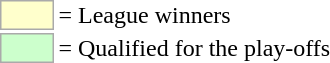<table>
<tr>
<td style="background-color:#ffffcc; border:1px solid #aaaaaa; width:2em;"></td>
<td>= League winners</td>
</tr>
<tr>
<td style="background-color:#ccffcc; border:1px solid #aaaaaa; width:2em;"></td>
<td>= Qualified for the play-offs</td>
</tr>
</table>
